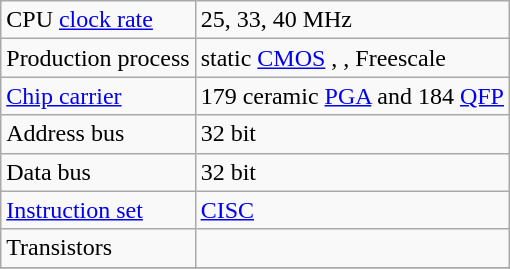<table class="wikitable">
<tr>
<td>CPU <a href='#'>clock rate</a></td>
<td>25, 33, 40 MHz</td>
</tr>
<tr>
<td>Production process</td>
<td>static <a href='#'>CMOS</a> , , Freescale </td>
</tr>
<tr>
<td><a href='#'>Chip carrier</a></td>
<td>179 ceramic <a href='#'>PGA</a> and 184 <a href='#'>QFP</a></td>
</tr>
<tr>
<td>Address bus</td>
<td>32 bit</td>
</tr>
<tr>
<td>Data bus</td>
<td>32 bit</td>
</tr>
<tr>
<td><a href='#'>Instruction set</a></td>
<td><a href='#'>CISC</a></td>
</tr>
<tr>
<td>Transistors</td>
<td></td>
</tr>
<tr>
</tr>
</table>
